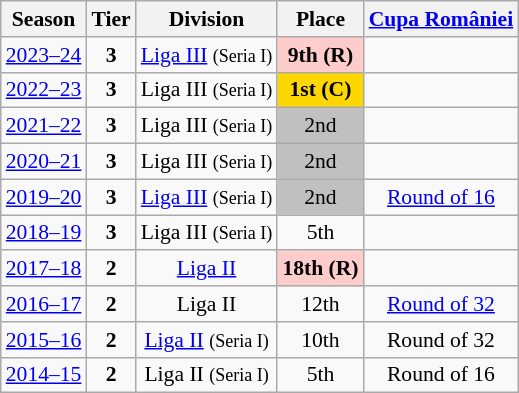<table class="wikitable" style="text-align:center; font-size:90%">
<tr>
<th>Season</th>
<th>Tier</th>
<th>Division</th>
<th>Place</th>
<th><a href='#'>Cupa României</a></th>
</tr>
<tr>
<td><a href='#'>2023–24</a></td>
<td><strong>3</strong></td>
<td><a href='#'>Liga III</a> <small>(Seria I)</small></td>
<td align=center bgcolor=#FFCCCC><strong>9th</strong> <strong>(R)</strong></td>
<td></td>
</tr>
<tr>
<td><a href='#'>2022–23</a></td>
<td><strong>3</strong></td>
<td>Liga III <small>(Seria I)</small></td>
<td align=center bgcolor=gold><strong>1st (C)</strong></td>
<td></td>
</tr>
<tr>
<td><a href='#'>2021–22</a></td>
<td><strong>3</strong></td>
<td>Liga III <small>(Seria I)</small></td>
<td align=center bgcolor=silver>2nd</td>
<td></td>
</tr>
<tr>
<td><a href='#'>2020–21</a></td>
<td><strong>3</strong></td>
<td>Liga III <small>(Seria I)</small></td>
<td align=center bgcolor=silver>2nd</td>
<td></td>
</tr>
<tr>
<td><a href='#'>2019–20</a></td>
<td><strong>3</strong></td>
<td><a href='#'>Liga III</a> <small>(Seria I)</small></td>
<td align=center bgcolor=silver>2nd</td>
<td><a href='#'>Round of 16</a></td>
</tr>
<tr>
<td><a href='#'>2018–19</a></td>
<td><strong>3</strong></td>
<td>Liga III <small>(Seria I)</small></td>
<td>5th</td>
<td></td>
</tr>
<tr>
<td><a href='#'>2017–18</a></td>
<td><strong>2</strong></td>
<td><a href='#'>Liga II</a></td>
<td align=center bgcolor=#FFCCCC><strong>18th</strong> <strong>(R)</strong></td>
<td></td>
</tr>
<tr>
<td><a href='#'>2016–17</a></td>
<td><strong>2</strong></td>
<td>Liga II</td>
<td>12th</td>
<td><a href='#'>Round of 32</a></td>
</tr>
<tr>
<td><a href='#'>2015–16</a></td>
<td><strong>2</strong></td>
<td><a href='#'>Liga II</a> <small>(Seria I)</small></td>
<td>10th</td>
<td>Round of 32</td>
</tr>
<tr>
<td><a href='#'>2014–15</a></td>
<td><strong>2</strong></td>
<td>Liga II <small>(Seria I)</small></td>
<td>5th</td>
<td>Round of 16</td>
</tr>
</table>
